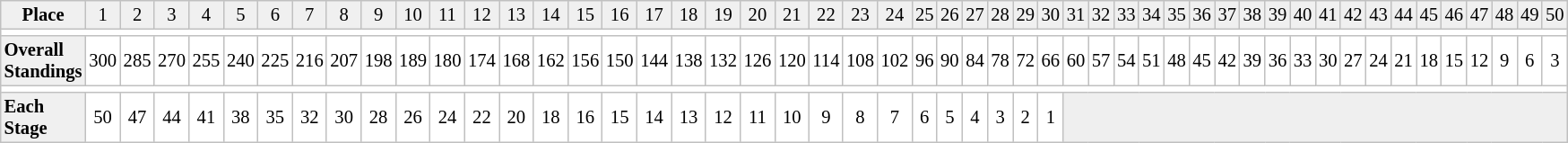<table border="1" cellpadding="2" cellspacing="0" style="border:1px solid #C0C0C0; border-collapse:collapse; font-size:86%; margin-top:1em; text-align:center" width="1000">
<tr bgcolor="#F0F0F0">
<td width=150><strong>Place</strong></td>
<td width=50>1</td>
<td width=50>2</td>
<td width=50>3</td>
<td width=50>4</td>
<td width=50>5</td>
<td width=50>6</td>
<td width=50>7</td>
<td width=50>8</td>
<td width=50>9</td>
<td width=50>10</td>
<td width=50>11</td>
<td width=50>12</td>
<td width=50>13</td>
<td width=50>14</td>
<td width=50>15</td>
<td width=50>16</td>
<td width=50>17</td>
<td width=50>18</td>
<td width=50>19</td>
<td width=50>20</td>
<td width=50>21</td>
<td width=50>22</td>
<td width=50>23</td>
<td width=50>24</td>
<td width=50>25</td>
<td width=50>26</td>
<td width=50>27</td>
<td width=50>28</td>
<td width=50>29</td>
<td width=50>30</td>
<td width=50>31</td>
<td width=50>32</td>
<td width=50>33</td>
<td width=50>34</td>
<td width=50>35</td>
<td width=50>36</td>
<td width=50>37</td>
<td width=50>38</td>
<td width=50>39</td>
<td width=50>40</td>
<td width=50>41</td>
<td width=50>42</td>
<td width=50>43</td>
<td width=50>44</td>
<td width=50>45</td>
<td width=50>46</td>
<td width=50>47</td>
<td width=50>48</td>
<td width=50>49</td>
<td width=50>50</td>
</tr>
<tr>
<td colspan=51></td>
</tr>
<tr>
<td bgcolor="#F0F0F0" align=left><strong>Overall Standings</strong></td>
<td>300</td>
<td>285</td>
<td>270</td>
<td>255</td>
<td>240</td>
<td>225</td>
<td>216</td>
<td>207</td>
<td>198</td>
<td>189</td>
<td>180</td>
<td>174</td>
<td>168</td>
<td>162</td>
<td>156</td>
<td>150</td>
<td>144</td>
<td>138</td>
<td>132</td>
<td>126</td>
<td>120</td>
<td>114</td>
<td>108</td>
<td>102</td>
<td>96</td>
<td>90</td>
<td>84</td>
<td>78</td>
<td>72</td>
<td>66</td>
<td>60</td>
<td>57</td>
<td>54</td>
<td>51</td>
<td>48</td>
<td>45</td>
<td>42</td>
<td>39</td>
<td>36</td>
<td>33</td>
<td>30</td>
<td>27</td>
<td>24</td>
<td>21</td>
<td>18</td>
<td>15</td>
<td>12</td>
<td>9</td>
<td>6</td>
<td>3</td>
</tr>
<tr>
<td colspan=51></td>
</tr>
<tr>
<td bgcolor="#F0F0F0" align=left><strong>Each Stage</strong></td>
<td>50</td>
<td>47</td>
<td>44</td>
<td>41</td>
<td>38</td>
<td>35</td>
<td>32</td>
<td>30</td>
<td>28</td>
<td>26</td>
<td>24</td>
<td>22</td>
<td>20</td>
<td>18</td>
<td>16</td>
<td>15</td>
<td>14</td>
<td>13</td>
<td>12</td>
<td>11</td>
<td>10</td>
<td>9</td>
<td>8</td>
<td>7</td>
<td>6</td>
<td>5</td>
<td>4</td>
<td>3</td>
<td>2</td>
<td>1</td>
<td colspan=20 style=background:#efefef;></td>
</tr>
</table>
